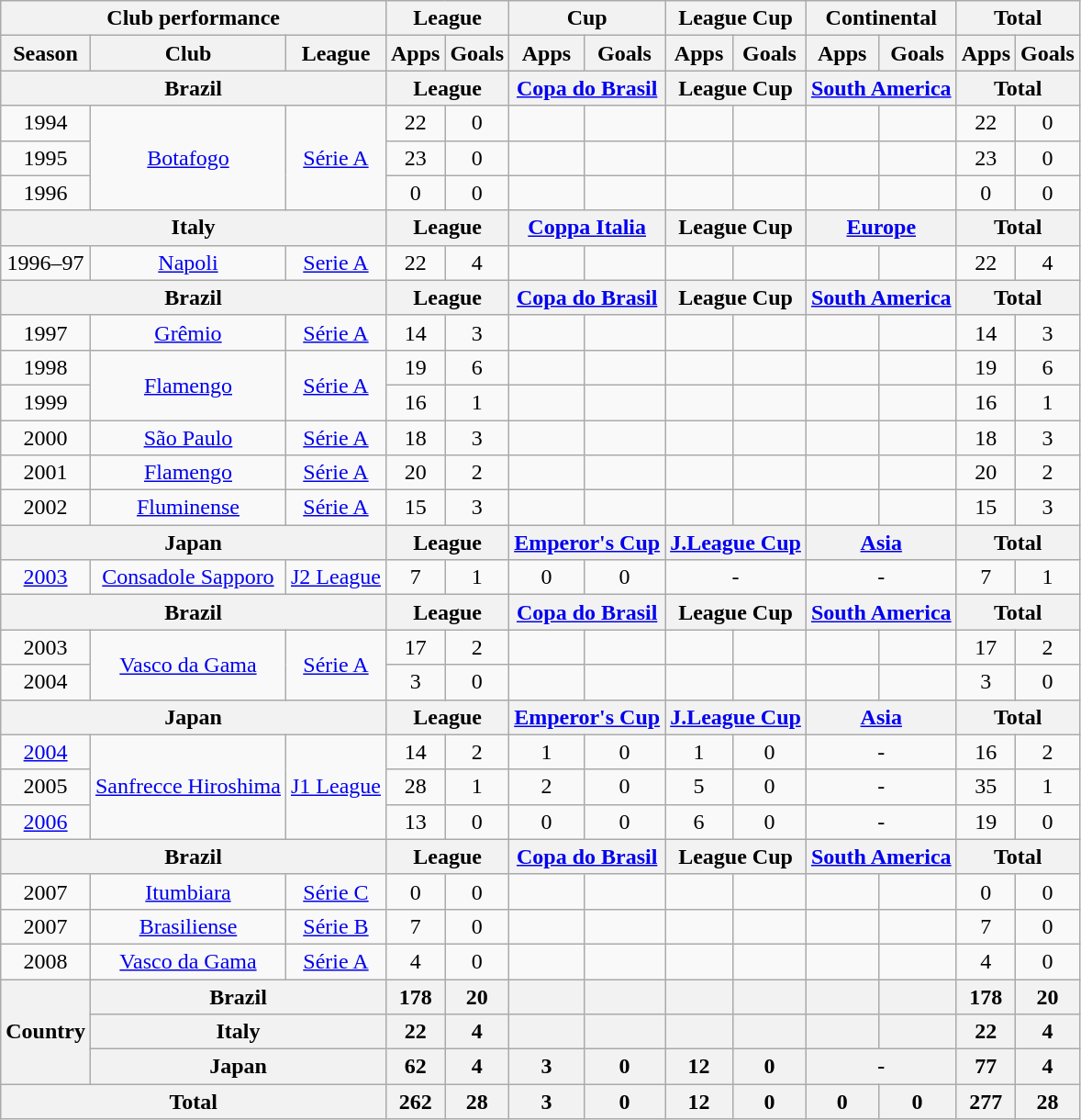<table class="wikitable" style="text-align:center;">
<tr>
<th colspan=3>Club performance</th>
<th colspan=2>League</th>
<th colspan=2>Cup</th>
<th colspan=2>League Cup</th>
<th colspan=2>Continental</th>
<th colspan=2>Total</th>
</tr>
<tr>
<th>Season</th>
<th>Club</th>
<th>League</th>
<th>Apps</th>
<th>Goals</th>
<th>Apps</th>
<th>Goals</th>
<th>Apps</th>
<th>Goals</th>
<th>Apps</th>
<th>Goals</th>
<th>Apps</th>
<th>Goals</th>
</tr>
<tr>
<th colspan=3>Brazil</th>
<th colspan=2>League</th>
<th colspan=2><a href='#'>Copa do Brasil</a></th>
<th colspan=2>League Cup</th>
<th colspan=2><a href='#'>South America</a></th>
<th colspan=2>Total</th>
</tr>
<tr>
<td>1994</td>
<td rowspan="3"><a href='#'>Botafogo</a></td>
<td rowspan="3"><a href='#'>Série A</a></td>
<td>22</td>
<td>0</td>
<td></td>
<td></td>
<td></td>
<td></td>
<td></td>
<td></td>
<td>22</td>
<td>0</td>
</tr>
<tr>
<td>1995</td>
<td>23</td>
<td>0</td>
<td></td>
<td></td>
<td></td>
<td></td>
<td></td>
<td></td>
<td>23</td>
<td>0</td>
</tr>
<tr>
<td>1996</td>
<td>0</td>
<td>0</td>
<td></td>
<td></td>
<td></td>
<td></td>
<td></td>
<td></td>
<td>0</td>
<td>0</td>
</tr>
<tr>
<th colspan=3>Italy</th>
<th colspan=2>League</th>
<th colspan=2><a href='#'>Coppa Italia</a></th>
<th colspan=2>League Cup</th>
<th colspan=2><a href='#'>Europe</a></th>
<th colspan=2>Total</th>
</tr>
<tr>
<td>1996–97</td>
<td><a href='#'>Napoli</a></td>
<td><a href='#'>Serie A</a></td>
<td>22</td>
<td>4</td>
<td></td>
<td></td>
<td></td>
<td></td>
<td></td>
<td></td>
<td>22</td>
<td>4</td>
</tr>
<tr>
<th colspan=3>Brazil</th>
<th colspan=2>League</th>
<th colspan=2><a href='#'>Copa do Brasil</a></th>
<th colspan=2>League Cup</th>
<th colspan=2><a href='#'>South America</a></th>
<th colspan=2>Total</th>
</tr>
<tr>
<td>1997</td>
<td><a href='#'>Grêmio</a></td>
<td><a href='#'>Série A</a></td>
<td>14</td>
<td>3</td>
<td></td>
<td></td>
<td></td>
<td></td>
<td></td>
<td></td>
<td>14</td>
<td>3</td>
</tr>
<tr>
<td>1998</td>
<td rowspan="2"><a href='#'>Flamengo</a></td>
<td rowspan="2"><a href='#'>Série A</a></td>
<td>19</td>
<td>6</td>
<td></td>
<td></td>
<td></td>
<td></td>
<td></td>
<td></td>
<td>19</td>
<td>6</td>
</tr>
<tr>
<td>1999</td>
<td>16</td>
<td>1</td>
<td></td>
<td></td>
<td></td>
<td></td>
<td></td>
<td></td>
<td>16</td>
<td>1</td>
</tr>
<tr>
<td>2000</td>
<td><a href='#'>São Paulo</a></td>
<td><a href='#'>Série A</a></td>
<td>18</td>
<td>3</td>
<td></td>
<td></td>
<td></td>
<td></td>
<td></td>
<td></td>
<td>18</td>
<td>3</td>
</tr>
<tr>
<td>2001</td>
<td><a href='#'>Flamengo</a></td>
<td><a href='#'>Série A</a></td>
<td>20</td>
<td>2</td>
<td></td>
<td></td>
<td></td>
<td></td>
<td></td>
<td></td>
<td>20</td>
<td>2</td>
</tr>
<tr>
<td>2002</td>
<td><a href='#'>Fluminense</a></td>
<td><a href='#'>Série A</a></td>
<td>15</td>
<td>3</td>
<td></td>
<td></td>
<td></td>
<td></td>
<td></td>
<td></td>
<td>15</td>
<td>3</td>
</tr>
<tr>
<th colspan=3>Japan</th>
<th colspan=2>League</th>
<th colspan=2><a href='#'>Emperor's Cup</a></th>
<th colspan=2><a href='#'>J.League Cup</a></th>
<th colspan=2><a href='#'>Asia</a></th>
<th colspan=2>Total</th>
</tr>
<tr>
<td><a href='#'>2003</a></td>
<td><a href='#'>Consadole Sapporo</a></td>
<td><a href='#'>J2 League</a></td>
<td>7</td>
<td>1</td>
<td>0</td>
<td>0</td>
<td colspan="2">-</td>
<td colspan="2">-</td>
<td>7</td>
<td>1</td>
</tr>
<tr>
<th colspan=3>Brazil</th>
<th colspan=2>League</th>
<th colspan=2><a href='#'>Copa do Brasil</a></th>
<th colspan=2>League Cup</th>
<th colspan=2><a href='#'>South America</a></th>
<th colspan=2>Total</th>
</tr>
<tr>
<td>2003</td>
<td rowspan="2"><a href='#'>Vasco da Gama</a></td>
<td rowspan="2"><a href='#'>Série A</a></td>
<td>17</td>
<td>2</td>
<td></td>
<td></td>
<td></td>
<td></td>
<td></td>
<td></td>
<td>17</td>
<td>2</td>
</tr>
<tr>
<td>2004</td>
<td>3</td>
<td>0</td>
<td></td>
<td></td>
<td></td>
<td></td>
<td></td>
<td></td>
<td>3</td>
<td>0</td>
</tr>
<tr>
<th colspan=3>Japan</th>
<th colspan=2>League</th>
<th colspan=2><a href='#'>Emperor's Cup</a></th>
<th colspan=2><a href='#'>J.League Cup</a></th>
<th colspan=2><a href='#'>Asia</a></th>
<th colspan=2>Total</th>
</tr>
<tr>
<td><a href='#'>2004</a></td>
<td rowspan="3"><a href='#'>Sanfrecce Hiroshima</a></td>
<td rowspan="3"><a href='#'>J1 League</a></td>
<td>14</td>
<td>2</td>
<td>1</td>
<td>0</td>
<td>1</td>
<td>0</td>
<td colspan="2">-</td>
<td>16</td>
<td>2</td>
</tr>
<tr>
<td>2005</td>
<td>28</td>
<td>1</td>
<td>2</td>
<td>0</td>
<td>5</td>
<td>0</td>
<td colspan="2">-</td>
<td>35</td>
<td>1</td>
</tr>
<tr>
<td><a href='#'>2006</a></td>
<td>13</td>
<td>0</td>
<td>0</td>
<td>0</td>
<td>6</td>
<td>0</td>
<td colspan="2">-</td>
<td>19</td>
<td>0</td>
</tr>
<tr>
<th colspan=3>Brazil</th>
<th colspan=2>League</th>
<th colspan=2><a href='#'>Copa do Brasil</a></th>
<th colspan=2>League Cup</th>
<th colspan=2><a href='#'>South America</a></th>
<th colspan=2>Total</th>
</tr>
<tr>
<td>2007</td>
<td><a href='#'>Itumbiara</a></td>
<td><a href='#'>Série C</a></td>
<td>0</td>
<td>0</td>
<td></td>
<td></td>
<td></td>
<td></td>
<td></td>
<td></td>
<td>0</td>
<td>0</td>
</tr>
<tr>
<td>2007</td>
<td><a href='#'>Brasiliense</a></td>
<td><a href='#'>Série B</a></td>
<td>7</td>
<td>0</td>
<td></td>
<td></td>
<td></td>
<td></td>
<td></td>
<td></td>
<td>7</td>
<td>0</td>
</tr>
<tr>
<td>2008</td>
<td><a href='#'>Vasco da Gama</a></td>
<td><a href='#'>Série A</a></td>
<td>4</td>
<td>0</td>
<td></td>
<td></td>
<td></td>
<td></td>
<td></td>
<td></td>
<td>4</td>
<td>0</td>
</tr>
<tr>
<th rowspan=3>Country</th>
<th colspan=2>Brazil</th>
<th>178</th>
<th>20</th>
<th></th>
<th></th>
<th></th>
<th></th>
<th></th>
<th></th>
<th>178</th>
<th>20</th>
</tr>
<tr>
<th colspan=2>Italy</th>
<th>22</th>
<th>4</th>
<th></th>
<th></th>
<th></th>
<th></th>
<th></th>
<th></th>
<th>22</th>
<th>4</th>
</tr>
<tr>
<th colspan=2>Japan</th>
<th>62</th>
<th>4</th>
<th>3</th>
<th>0</th>
<th>12</th>
<th>0</th>
<th colspan="2">-</th>
<th>77</th>
<th>4</th>
</tr>
<tr>
<th colspan=3>Total</th>
<th>262</th>
<th>28</th>
<th>3</th>
<th>0</th>
<th>12</th>
<th>0</th>
<th>0</th>
<th>0</th>
<th>277</th>
<th>28</th>
</tr>
</table>
